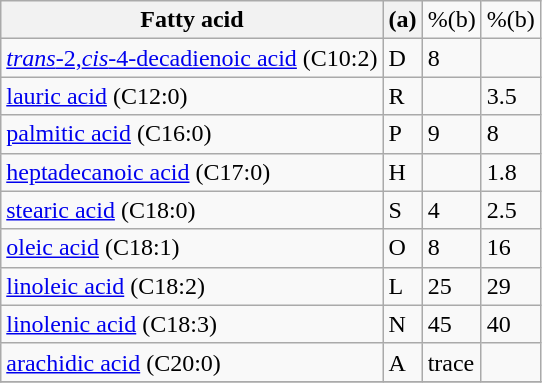<table class="wikitable">
<tr>
<th>Fatty acid</th>
<th>(a)</th>
<td>%(b)</td>
<td>%(b)</td>
</tr>
<tr>
<td><a href='#'><em>trans</em>-2,<em>cis</em>-4-decadienoic acid</a> (C10:2)</td>
<td>D</td>
<td>8</td>
<td></td>
</tr>
<tr>
<td><a href='#'>lauric acid</a> (C12:0)</td>
<td>R</td>
<td></td>
<td>3.5</td>
</tr>
<tr>
<td><a href='#'>palmitic acid</a> (C16:0)</td>
<td>P</td>
<td>9</td>
<td>8</td>
</tr>
<tr>
<td><a href='#'>heptadecanoic acid</a> (C17:0)</td>
<td>H</td>
<td></td>
<td>1.8</td>
</tr>
<tr>
<td><a href='#'>stearic acid</a> (C18:0)</td>
<td>S</td>
<td>4</td>
<td>2.5</td>
</tr>
<tr>
<td><a href='#'>oleic acid</a> (C18:1)</td>
<td>O</td>
<td>8</td>
<td>16</td>
</tr>
<tr>
<td><a href='#'>linoleic acid</a> (C18:2)</td>
<td>L</td>
<td>25</td>
<td>29</td>
</tr>
<tr>
<td><a href='#'>linolenic acid</a> (C18:3)</td>
<td>N</td>
<td>45</td>
<td>40</td>
</tr>
<tr>
<td><a href='#'>arachidic acid</a> (C20:0)</td>
<td>A</td>
<td>trace</td>
<td></td>
</tr>
<tr>
</tr>
</table>
